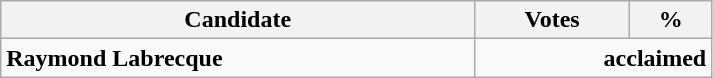<table style="width:475px;" class="wikitable">
<tr>
<th align="center">Candidate</th>
<th align="center">Votes</th>
<th align="center">%</th>
</tr>
<tr>
<td align="left"><strong>Raymond Labrecque</strong></td>
<td align="right" colspan="2"><strong>acclaimed</strong></td>
</tr>
</table>
